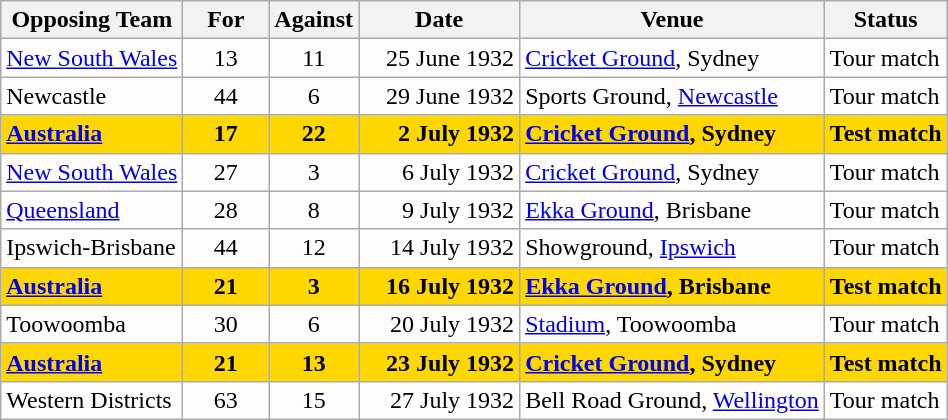<table class=wikitable>
<tr>
<th>Opposing Team</th>
<th>For</th>
<th>Against</th>
<th>Date</th>
<th>Venue</th>
<th>Status</th>
</tr>
<tr bgcolor=#fdfdfd>
<td><a href='#'>New South Wales</a></td>
<td align=center width=50>13</td>
<td align=center width=50>11</td>
<td width=100 align=right>25 June 1932</td>
<td><a href='#'>Cricket Ground</a>, Sydney</td>
<td>Tour match</td>
</tr>
<tr bgcolor=#fdfdfd>
<td>Newcastle</td>
<td align=center width=50>44</td>
<td align=center width=50>6</td>
<td width=100 align=right>29 June 1932</td>
<td>Sports Ground, <a href='#'>Newcastle</a></td>
<td>Tour match</td>
</tr>
<tr bgcolor=gold>
<td><strong><a href='#'>Australia</a></strong></td>
<td align=center width=50><strong>17</strong></td>
<td align=center width=50><strong>22</strong></td>
<td width=100 align=right><strong>2 July 1932</strong></td>
<td><strong><a href='#'>Cricket Ground</a>, Sydney</strong></td>
<td><strong>Test match</strong></td>
</tr>
<tr bgcolor=#fdfdfd>
<td><a href='#'>New South Wales</a></td>
<td align=center width=50>27</td>
<td align=center width=50>3</td>
<td width=100 align=right>6 July 1932</td>
<td><a href='#'>Cricket Ground</a>, Sydney</td>
<td>Tour match</td>
</tr>
<tr bgcolor=#fdfdfd>
<td><a href='#'>Queensland</a></td>
<td align=center width=50>28</td>
<td align=center width=50>8</td>
<td width=100 align=right>9 July 1932</td>
<td><a href='#'>Ekka Ground</a>, Brisbane</td>
<td>Tour match</td>
</tr>
<tr bgcolor=#fdfdfd>
<td>Ipswich-Brisbane</td>
<td align=center width=50>44</td>
<td align=center width=50>12</td>
<td width=100 align=right>14 July 1932</td>
<td>Showground, <a href='#'>Ipswich</a></td>
<td>Tour match</td>
</tr>
<tr bgcolor=gold>
<td><strong><a href='#'>Australia</a></strong></td>
<td align=center width=50><strong>21</strong></td>
<td align=center width=50><strong>3</strong></td>
<td width=100 align=right><strong>16 July 1932</strong></td>
<td><strong><a href='#'>Ekka Ground</a>, Brisbane</strong></td>
<td><strong>Test match</strong></td>
</tr>
<tr bgcolor=#fdfdfd>
<td>Toowoomba</td>
<td align=center width=50>30</td>
<td align=center width=50>6</td>
<td width=100 align=right>20 July 1932</td>
<td><a href='#'>Stadium</a>, Toowoomba</td>
<td>Tour match</td>
</tr>
<tr bgcolor=gold>
<td><strong><a href='#'>Australia</a></strong></td>
<td align=center width=50><strong>21</strong></td>
<td align=center width=50><strong>13</strong></td>
<td width=100 align=right><strong>23 July 1932</strong></td>
<td><strong><a href='#'>Cricket Ground</a>, Sydney</strong></td>
<td><strong>Test match</strong></td>
</tr>
<tr bgcolor=#fdfdfd>
<td>Western Districts</td>
<td align=center width=50>63</td>
<td align=center width=50>15</td>
<td width=100 align=right>27 July 1932</td>
<td>Bell Road Ground, <a href='#'>Wellington</a></td>
<td>Tour match</td>
</tr>
</table>
